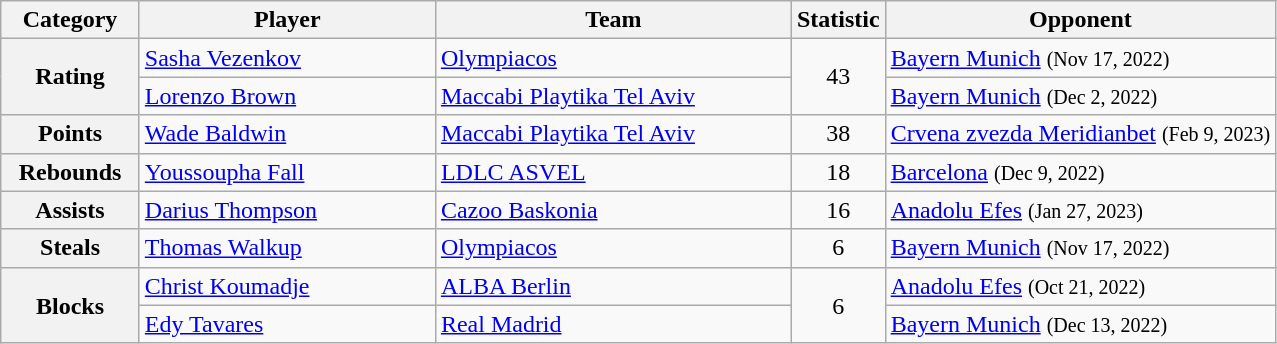<table class="wikitable">
<tr>
<th width=85>Category</th>
<th width=190>Player</th>
<th width=230>Team</th>
<th width=50>Statistic</th>
<th>Opponent</th>
</tr>
<tr>
<th rowspan=2>Rating</th>
<td> <a href='#'>Sasha Vezenkov</a></td>
<td> <a href='#'>Olympiacos</a></td>
<td style="text-align: center;"; rowspan=2>43</td>
<td> <a href='#'>Bayern Munich</a> <small>(Nov 17, 2022)</small></td>
</tr>
<tr>
<td> <a href='#'>Lorenzo Brown</a></td>
<td> <a href='#'>Maccabi Playtika Tel Aviv</a></td>
<td> <a href='#'>Bayern Munich</a> <small>(Dec 2, 2022)</small></td>
</tr>
<tr>
<th>Points</th>
<td> <a href='#'>Wade Baldwin</a></td>
<td> <a href='#'>Maccabi Playtika Tel Aviv</a></td>
<td style="text-align: center;">38</td>
<td> <a href='#'>Crvena zvezda Meridianbet</a> <small>(Feb 9, 2023)</small></td>
</tr>
<tr>
<th>Rebounds</th>
<td> <a href='#'>Youssoupha Fall</a></td>
<td align="left"> <a href='#'>LDLC ASVEL</a></td>
<td style="text-align: center;">18</td>
<td> <a href='#'>Barcelona</a> <small>(Dec 9, 2022)</small></td>
</tr>
<tr>
<th>Assists</th>
<td> <a href='#'>Darius Thompson</a></td>
<td> <a href='#'>Cazoo Baskonia</a></td>
<td style="text-align: center;">16</td>
<td> <a href='#'>Anadolu Efes</a> <small>(Jan 27, 2023)</small></td>
</tr>
<tr>
<th>Steals</th>
<td> <a href='#'>Thomas Walkup</a></td>
<td> <a href='#'>Olympiacos</a></td>
<td style="text-align: center;">6</td>
<td> <a href='#'>Bayern Munich</a> <small>(Nov 17, 2022)</small></td>
</tr>
<tr>
<th rowspan=2>Blocks</th>
<td> <a href='#'>Christ Koumadje</a></td>
<td> <a href='#'>ALBA Berlin</a></td>
<td style="text-align: center;"; rowspan=2>6</td>
<td> <a href='#'>Anadolu Efes</a> <small>(Oct 21, 2022)</small></td>
</tr>
<tr>
<td> <a href='#'>Edy Tavares</a></td>
<td> <a href='#'>Real Madrid</a></td>
<td> <a href='#'>Bayern Munich</a> <small>(Dec 13, 2022)</small></td>
</tr>
</table>
